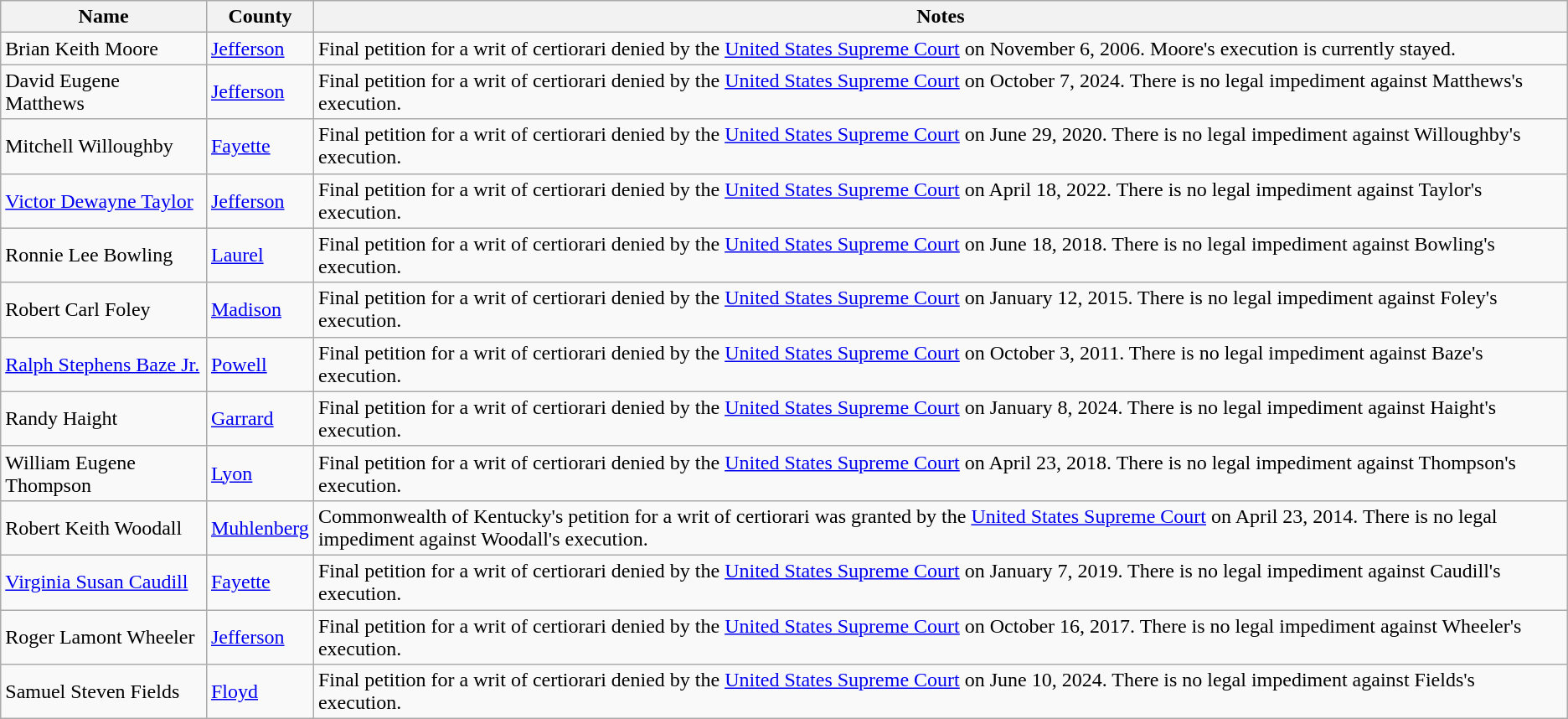<table class="wikitable sortable">
<tr>
<th>Name</th>
<th>County</th>
<th>Notes</th>
</tr>
<tr>
<td>Brian Keith Moore</td>
<td><a href='#'>Jefferson</a></td>
<td>Final petition for a writ of certiorari denied by the <a href='#'>United States Supreme Court</a> on November 6, 2006. Moore's execution is currently stayed.</td>
</tr>
<tr>
<td>David Eugene Matthews</td>
<td><a href='#'>Jefferson</a></td>
<td>Final petition for a writ of certiorari denied by the <a href='#'>United States Supreme Court</a> on October 7, 2024. There is no legal impediment against Matthews's execution.</td>
</tr>
<tr>
<td>Mitchell Willoughby</td>
<td><a href='#'>Fayette</a></td>
<td>Final petition for a writ of certiorari denied by the <a href='#'>United States Supreme Court</a> on June 29, 2020. There is no legal impediment against Willoughby's execution.</td>
</tr>
<tr>
<td><a href='#'>Victor Dewayne Taylor</a></td>
<td><a href='#'>Jefferson</a></td>
<td>Final petition for a writ of certiorari denied by the <a href='#'>United States Supreme Court</a> on April 18, 2022. There is no legal impediment against Taylor's execution.</td>
</tr>
<tr>
<td>Ronnie Lee Bowling</td>
<td><a href='#'>Laurel</a></td>
<td>Final petition for a writ of certiorari denied by the <a href='#'>United States Supreme Court</a> on June 18, 2018. There is no legal impediment against Bowling's execution.</td>
</tr>
<tr>
<td>Robert Carl Foley</td>
<td><a href='#'>Madison</a></td>
<td>Final petition for a writ of certiorari denied by the <a href='#'>United States Supreme Court</a> on January 12, 2015. There is no legal impediment against Foley's execution.</td>
</tr>
<tr>
<td><a href='#'>Ralph Stephens Baze Jr.</a></td>
<td><a href='#'>Powell</a></td>
<td>Final petition for a writ of certiorari denied by the <a href='#'>United States Supreme Court</a> on October 3, 2011. There is no legal impediment against Baze's execution.</td>
</tr>
<tr>
<td>Randy Haight</td>
<td><a href='#'>Garrard</a></td>
<td>Final petition for a writ of certiorari denied by the <a href='#'>United States Supreme Court</a> on January 8, 2024. There is no legal impediment against Haight's execution.</td>
</tr>
<tr>
<td>William Eugene Thompson</td>
<td><a href='#'>Lyon</a></td>
<td>Final petition for a writ of certiorari denied by the <a href='#'>United States Supreme Court</a> on April 23, 2018. There is no legal impediment against Thompson's execution.</td>
</tr>
<tr>
<td>Robert Keith Woodall</td>
<td><a href='#'>Muhlenberg</a></td>
<td>Commonwealth of Kentucky's petition for a writ of certiorari was granted by the <a href='#'>United States Supreme Court</a> on April 23, 2014. There is no legal impediment against Woodall's execution.</td>
</tr>
<tr>
<td><a href='#'>Virginia Susan Caudill</a></td>
<td><a href='#'>Fayette</a></td>
<td>Final petition for a writ of certiorari denied by the <a href='#'>United States Supreme Court</a> on January 7, 2019. There is no legal impediment against Caudill's execution.</td>
</tr>
<tr>
<td>Roger Lamont Wheeler</td>
<td><a href='#'>Jefferson</a></td>
<td>Final petition for a writ of certiorari denied by the <a href='#'>United States Supreme Court</a> on October 16, 2017. There is no legal impediment against Wheeler's execution.</td>
</tr>
<tr>
<td>Samuel Steven Fields</td>
<td><a href='#'>Floyd</a></td>
<td>Final petition for a writ of certiorari denied by the <a href='#'>United States Supreme Court</a> on June 10, 2024. There is no legal impediment against Fields's execution.</td>
</tr>
</table>
